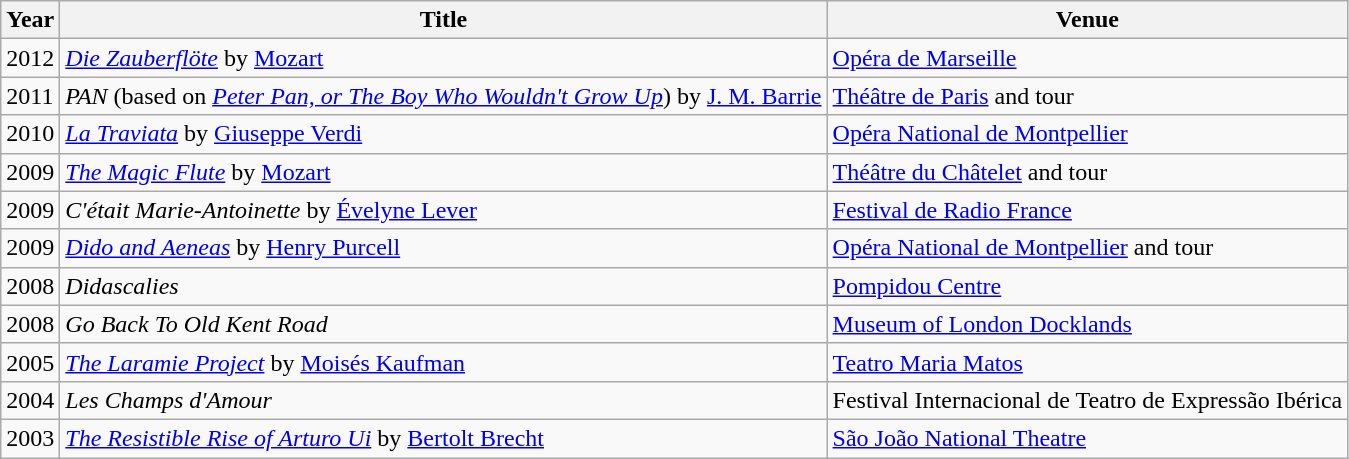<table class="wikitable">
<tr>
<th>Year</th>
<th>Title</th>
<th>Venue</th>
</tr>
<tr>
<td>2012</td>
<td><em><a href='#'>Die Zauberflöte</a></em> by <a href='#'>Mozart</a></td>
<td><a href='#'>Opéra de Marseille</a></td>
</tr>
<tr>
<td>2011</td>
<td><em>PAN</em> (based on <em><a href='#'>Peter Pan, or The Boy Who Wouldn't Grow Up</a></em>) by <a href='#'>J. M. Barrie</a></td>
<td><a href='#'>Théâtre de Paris</a> and tour</td>
</tr>
<tr>
<td>2010</td>
<td><em><a href='#'>La Traviata</a></em> by <a href='#'>Giuseppe Verdi</a></td>
<td><a href='#'>Opéra National de Montpellier</a></td>
</tr>
<tr>
<td>2009</td>
<td><em><a href='#'>The Magic Flute</a></em> by <a href='#'>Mozart</a></td>
<td><a href='#'>Théâtre du Châtelet</a> and tour</td>
</tr>
<tr>
<td>2009</td>
<td><em>C'était Marie-Antoinette</em> by <a href='#'>Évelyne Lever</a></td>
<td><a href='#'>Festival de Radio France</a></td>
</tr>
<tr>
<td>2009</td>
<td><em><a href='#'>Dido and Aeneas</a></em> by <a href='#'>Henry Purcell</a></td>
<td><a href='#'>Opéra National de Montpellier</a> and tour</td>
</tr>
<tr>
<td>2008</td>
<td><em>Didascalies</em></td>
<td><a href='#'>Pompidou Centre</a></td>
</tr>
<tr>
<td>2008</td>
<td><em>Go Back To Old Kent Road</em></td>
<td><a href='#'>Museum of London Docklands</a></td>
</tr>
<tr>
<td>2005</td>
<td><em><a href='#'>The Laramie Project</a></em> by <a href='#'>Moisés Kaufman</a></td>
<td><a href='#'>Teatro Maria Matos</a></td>
</tr>
<tr>
<td>2004</td>
<td><em>Les Champs d'Amour</em></td>
<td>Festival Internacional de Teatro de Expressão Ibérica</td>
</tr>
<tr>
<td>2003</td>
<td><em><a href='#'>The Resistible Rise of Arturo Ui</a></em> by <a href='#'>Bertolt Brecht</a></td>
<td><a href='#'>São João National Theatre</a></td>
</tr>
</table>
